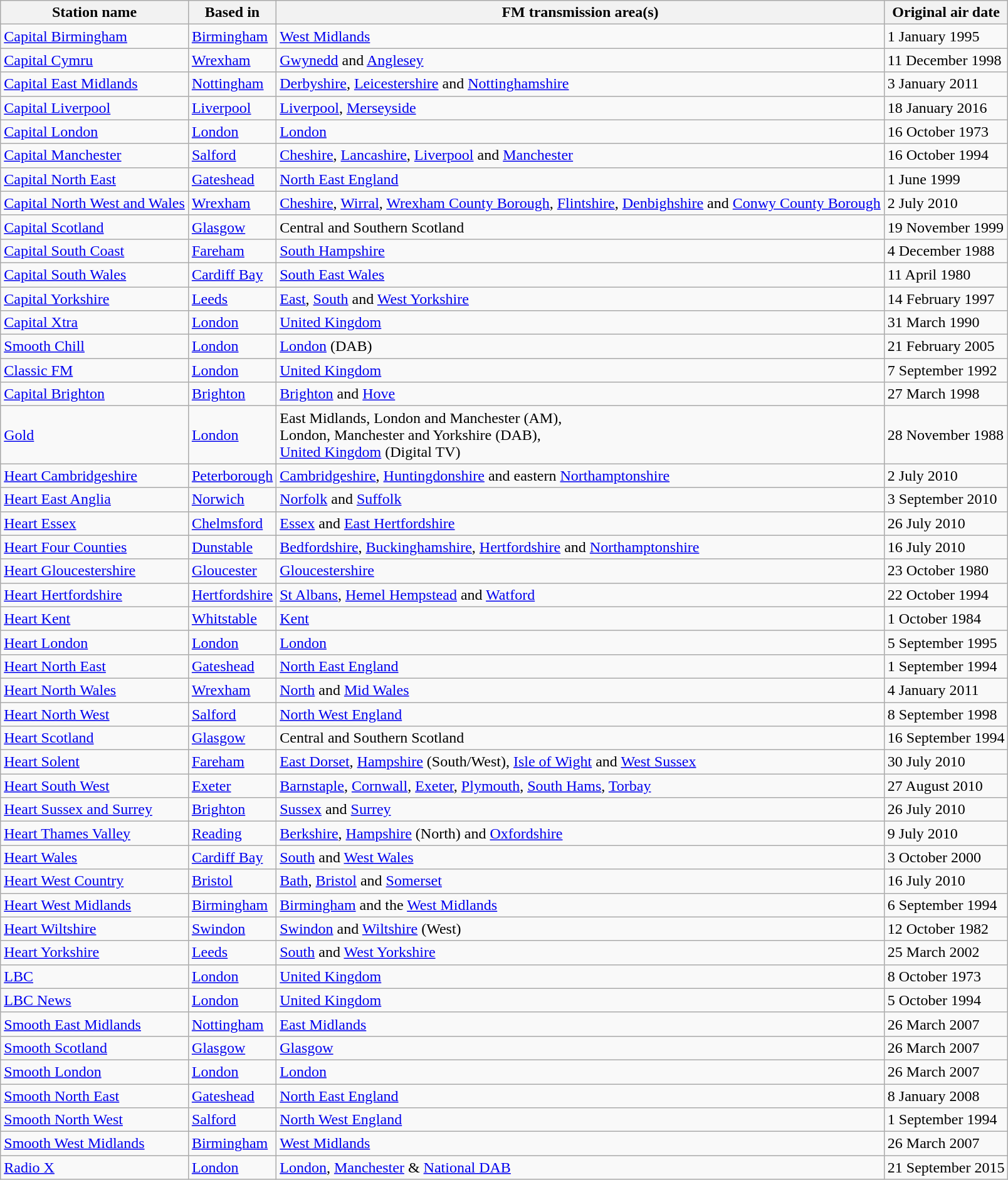<table class="wikitable">
<tr>
<th>Station name</th>
<th>Based in</th>
<th>FM transmission area(s)</th>
<th>Original air date</th>
</tr>
<tr>
<td><a href='#'>Capital Birmingham</a></td>
<td><a href='#'>Birmingham</a></td>
<td><a href='#'>West Midlands</a></td>
<td>1 January 1995</td>
</tr>
<tr>
<td><a href='#'>Capital Cymru</a></td>
<td><a href='#'>Wrexham</a></td>
<td><a href='#'>Gwynedd</a> and <a href='#'>Anglesey</a></td>
<td>11 December 1998</td>
</tr>
<tr>
<td><a href='#'>Capital East Midlands</a></td>
<td><a href='#'>Nottingham</a></td>
<td><a href='#'>Derbyshire</a>, <a href='#'>Leicestershire</a> and <a href='#'>Nottinghamshire</a></td>
<td>3 January 2011</td>
</tr>
<tr>
<td><a href='#'>Capital Liverpool</a></td>
<td><a href='#'>Liverpool</a></td>
<td><a href='#'>Liverpool</a>, <a href='#'>Merseyside</a></td>
<td>18 January 2016</td>
</tr>
<tr>
<td><a href='#'>Capital London</a></td>
<td><a href='#'>London</a></td>
<td><a href='#'>London</a></td>
<td>16 October 1973</td>
</tr>
<tr>
<td><a href='#'>Capital Manchester</a></td>
<td><a href='#'>Salford</a></td>
<td><a href='#'>Cheshire</a>, <a href='#'>Lancashire</a>, <a href='#'>Liverpool</a> and <a href='#'>Manchester</a></td>
<td>16 October 1994</td>
</tr>
<tr>
<td><a href='#'>Capital North East</a></td>
<td><a href='#'>Gateshead</a></td>
<td><a href='#'>North East England</a></td>
<td>1 June 1999</td>
</tr>
<tr>
<td><a href='#'>Capital North West and Wales</a></td>
<td><a href='#'>Wrexham</a></td>
<td><a href='#'>Cheshire</a>, <a href='#'>Wirral</a>, <a href='#'>Wrexham County Borough</a>, <a href='#'>Flintshire</a>, <a href='#'>Denbighshire</a> and <a href='#'>Conwy County Borough</a></td>
<td>2 July 2010</td>
</tr>
<tr>
<td><a href='#'>Capital Scotland</a></td>
<td><a href='#'>Glasgow</a></td>
<td>Central and Southern Scotland</td>
<td>19 November 1999</td>
</tr>
<tr>
<td><a href='#'>Capital South Coast</a></td>
<td><a href='#'>Fareham</a></td>
<td><a href='#'>South Hampshire</a></td>
<td>4 December 1988</td>
</tr>
<tr>
<td><a href='#'>Capital South Wales</a></td>
<td><a href='#'>Cardiff Bay</a></td>
<td><a href='#'>South East Wales</a></td>
<td>11 April 1980</td>
</tr>
<tr>
<td><a href='#'>Capital Yorkshire</a></td>
<td><a href='#'>Leeds</a></td>
<td><a href='#'>East</a>, <a href='#'>South</a> and <a href='#'>West Yorkshire</a></td>
<td>14 February 1997</td>
</tr>
<tr>
<td><a href='#'>Capital Xtra</a></td>
<td><a href='#'>London</a></td>
<td><a href='#'>United Kingdom</a></td>
<td>31 March 1990</td>
</tr>
<tr>
<td><a href='#'>Smooth Chill</a></td>
<td><a href='#'>London</a></td>
<td><a href='#'>London</a> (DAB)</td>
<td>21 February 2005</td>
</tr>
<tr>
<td><a href='#'>Classic FM</a></td>
<td><a href='#'>London</a></td>
<td><a href='#'>United Kingdom</a></td>
<td>7 September 1992</td>
</tr>
<tr>
<td><a href='#'>Capital Brighton</a></td>
<td><a href='#'>Brighton</a></td>
<td><a href='#'>Brighton</a> and <a href='#'>Hove</a></td>
<td>27 March 1998</td>
</tr>
<tr>
<td><a href='#'>Gold</a></td>
<td><a href='#'>London</a></td>
<td>East Midlands, London and Manchester (AM),<br>London, Manchester and Yorkshire (DAB),<br><a href='#'>United Kingdom</a> (Digital TV)</td>
<td>28 November 1988</td>
</tr>
<tr>
<td><a href='#'>Heart Cambridgeshire</a></td>
<td><a href='#'>Peterborough</a></td>
<td><a href='#'>Cambridgeshire</a>, <a href='#'>Huntingdonshire</a> and eastern <a href='#'>Northamptonshire</a></td>
<td>2 July 2010</td>
</tr>
<tr>
<td><a href='#'>Heart East Anglia</a></td>
<td><a href='#'>Norwich</a></td>
<td><a href='#'>Norfolk</a> and <a href='#'>Suffolk</a></td>
<td>3 September 2010</td>
</tr>
<tr>
<td><a href='#'>Heart Essex</a></td>
<td><a href='#'>Chelmsford</a></td>
<td><a href='#'>Essex</a> and <a href='#'>East Hertfordshire</a></td>
<td>26 July 2010</td>
</tr>
<tr>
<td><a href='#'>Heart Four Counties</a></td>
<td><a href='#'>Dunstable</a></td>
<td><a href='#'>Bedfordshire</a>, <a href='#'>Buckinghamshire</a>, <a href='#'>Hertfordshire</a> and <a href='#'>Northamptonshire</a></td>
<td>16 July 2010</td>
</tr>
<tr>
<td><a href='#'>Heart Gloucestershire</a></td>
<td><a href='#'>Gloucester</a></td>
<td><a href='#'>Gloucestershire</a></td>
<td>23 October 1980</td>
</tr>
<tr>
<td><a href='#'>Heart Hertfordshire</a></td>
<td><a href='#'>Hertfordshire</a></td>
<td><a href='#'>St Albans</a>, <a href='#'>Hemel Hempstead</a> and <a href='#'>Watford</a></td>
<td>22 October 1994</td>
</tr>
<tr>
<td><a href='#'>Heart Kent</a></td>
<td><a href='#'>Whitstable</a></td>
<td><a href='#'>Kent</a></td>
<td>1 October 1984</td>
</tr>
<tr>
<td><a href='#'>Heart London</a></td>
<td><a href='#'>London</a></td>
<td><a href='#'>London</a></td>
<td>5 September 1995</td>
</tr>
<tr>
<td><a href='#'>Heart North East</a></td>
<td><a href='#'>Gateshead</a></td>
<td><a href='#'>North East England</a></td>
<td>1 September 1994</td>
</tr>
<tr>
<td><a href='#'>Heart North Wales</a></td>
<td><a href='#'>Wrexham</a></td>
<td><a href='#'>North</a> and <a href='#'>Mid Wales</a></td>
<td>4 January 2011</td>
</tr>
<tr>
<td><a href='#'>Heart North West</a></td>
<td><a href='#'>Salford</a></td>
<td><a href='#'>North West England</a></td>
<td>8 September 1998</td>
</tr>
<tr>
<td><a href='#'>Heart Scotland</a></td>
<td><a href='#'>Glasgow</a></td>
<td>Central and Southern Scotland</td>
<td>16 September 1994</td>
</tr>
<tr>
<td><a href='#'>Heart Solent</a></td>
<td><a href='#'>Fareham</a></td>
<td><a href='#'>East Dorset</a>, <a href='#'>Hampshire</a> (South/West), <a href='#'>Isle of Wight</a> and <a href='#'>West Sussex</a></td>
<td>30 July 2010</td>
</tr>
<tr>
<td><a href='#'>Heart South West</a></td>
<td><a href='#'>Exeter</a></td>
<td><a href='#'>Barnstaple</a>, <a href='#'>Cornwall</a>, <a href='#'>Exeter</a>, <a href='#'>Plymouth</a>, <a href='#'>South Hams</a>, <a href='#'>Torbay</a></td>
<td>27 August 2010</td>
</tr>
<tr>
<td><a href='#'>Heart Sussex and Surrey</a></td>
<td><a href='#'>Brighton</a></td>
<td><a href='#'>Sussex</a> and <a href='#'>Surrey</a></td>
<td>26 July 2010</td>
</tr>
<tr>
<td><a href='#'>Heart Thames Valley</a></td>
<td><a href='#'>Reading</a></td>
<td><a href='#'>Berkshire</a>, <a href='#'>Hampshire</a> (North) and <a href='#'>Oxfordshire</a></td>
<td>9 July 2010</td>
</tr>
<tr>
<td><a href='#'>Heart Wales</a></td>
<td><a href='#'>Cardiff Bay</a></td>
<td><a href='#'>South</a> and <a href='#'>West Wales</a></td>
<td>3 October 2000</td>
</tr>
<tr>
<td><a href='#'>Heart West Country</a></td>
<td><a href='#'>Bristol</a></td>
<td><a href='#'>Bath</a>, <a href='#'>Bristol</a> and <a href='#'>Somerset</a></td>
<td>16 July 2010</td>
</tr>
<tr>
<td><a href='#'>Heart West Midlands</a></td>
<td><a href='#'>Birmingham</a></td>
<td><a href='#'>Birmingham</a> and the <a href='#'>West Midlands</a></td>
<td>6 September 1994</td>
</tr>
<tr>
<td><a href='#'>Heart Wiltshire</a></td>
<td><a href='#'>Swindon</a></td>
<td><a href='#'>Swindon</a> and <a href='#'>Wiltshire</a> (West)</td>
<td>12 October 1982</td>
</tr>
<tr>
<td><a href='#'>Heart Yorkshire</a></td>
<td><a href='#'>Leeds</a></td>
<td><a href='#'>South</a> and <a href='#'>West Yorkshire</a></td>
<td>25 March 2002</td>
</tr>
<tr>
<td><a href='#'>LBC</a></td>
<td><a href='#'>London</a></td>
<td><a href='#'>United Kingdom</a></td>
<td>8 October 1973</td>
</tr>
<tr>
<td><a href='#'>LBC News</a></td>
<td><a href='#'>London</a></td>
<td><a href='#'>United Kingdom</a></td>
<td>5 October 1994</td>
</tr>
<tr>
<td><a href='#'>Smooth East Midlands</a></td>
<td><a href='#'>Nottingham</a></td>
<td><a href='#'>East Midlands</a></td>
<td>26 March 2007</td>
</tr>
<tr>
<td><a href='#'>Smooth Scotland</a></td>
<td><a href='#'>Glasgow</a></td>
<td><a href='#'>Glasgow</a></td>
<td>26 March 2007</td>
</tr>
<tr>
<td><a href='#'>Smooth London</a></td>
<td><a href='#'>London</a></td>
<td><a href='#'>London</a></td>
<td>26 March 2007</td>
</tr>
<tr>
<td><a href='#'>Smooth North East</a></td>
<td><a href='#'>Gateshead</a></td>
<td><a href='#'>North East England</a></td>
<td>8 January 2008</td>
</tr>
<tr>
<td><a href='#'>Smooth North West</a></td>
<td><a href='#'>Salford</a></td>
<td><a href='#'>North West England</a></td>
<td>1 September 1994</td>
</tr>
<tr>
<td><a href='#'>Smooth West Midlands</a></td>
<td><a href='#'>Birmingham</a></td>
<td><a href='#'>West Midlands</a></td>
<td>26 March 2007</td>
</tr>
<tr>
<td><a href='#'>Radio X</a></td>
<td><a href='#'>London</a></td>
<td><a href='#'>London</a>, <a href='#'>Manchester</a> & <a href='#'>National DAB</a></td>
<td>21 September 2015</td>
</tr>
</table>
